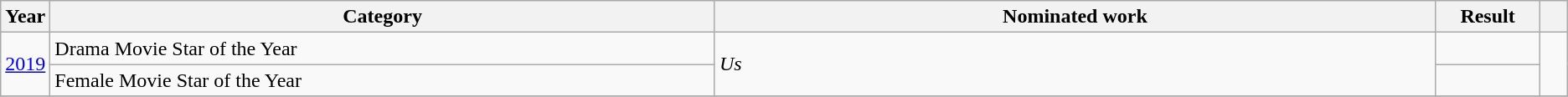<table class=wikitable>
<tr>
<th scope="col" style="width:1em;">Year</th>
<th scope="col" style="width:36em;">Category</th>
<th scope="col" style="width:39em;">Nominated work</th>
<th scope="col" style="width:5em;">Result</th>
<th scope="col" style="width:1em;"></th>
</tr>
<tr>
<td rowspan="2"><a href='#'>2019</a></td>
<td>Drama Movie Star of the Year</td>
<td rowspan="2"><em>Us</em></td>
<td></td>
<td rowspan="2"></td>
</tr>
<tr>
<td>Female Movie Star of the Year</td>
<td></td>
</tr>
<tr>
</tr>
</table>
